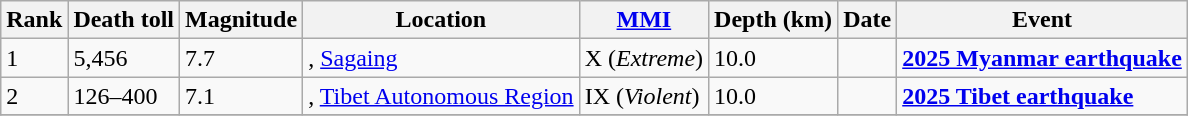<table class="sortable wikitable" style="font-size:100%;">
<tr>
<th>Rank</th>
<th>Death toll</th>
<th>Magnitude</th>
<th>Location</th>
<th><a href='#'>MMI</a></th>
<th>Depth (km)</th>
<th>Date</th>
<th>Event</th>
</tr>
<tr>
<td>1</td>
<td>5,456</td>
<td>7.7</td>
<td>, <a href='#'>Sagaing</a></td>
<td>X (<em>Extreme</em>)</td>
<td>10.0</td>
<td></td>
<td><strong><a href='#'>2025 Myanmar earthquake</a></strong></td>
</tr>
<tr>
<td>2</td>
<td>126–400</td>
<td>7.1</td>
<td>, <a href='#'>Tibet Autonomous Region</a></td>
<td>IX (<em>Violent</em>)</td>
<td>10.0</td>
<td></td>
<td><strong><a href='#'>2025 Tibet earthquake</a></strong></td>
</tr>
<tr>
</tr>
</table>
